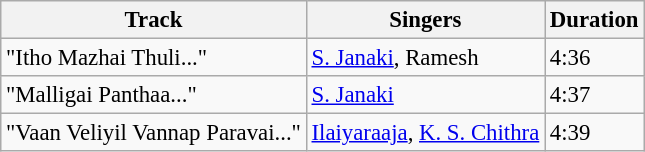<table class="wikitable sortable" style="font-size:95%;">
<tr>
<th>Track</th>
<th>Singers</th>
<th>Duration</th>
</tr>
<tr>
<td>"Itho Mazhai Thuli..."</td>
<td><a href='#'>S. Janaki</a>, Ramesh</td>
<td>4:36</td>
</tr>
<tr>
<td>"Malligai Panthaa..."</td>
<td><a href='#'>S. Janaki</a></td>
<td>4:37</td>
</tr>
<tr>
<td>"Vaan Veliyil Vannap Paravai..."</td>
<td><a href='#'>Ilaiyaraaja</a>, <a href='#'>K. S. Chithra</a></td>
<td>4:39</td>
</tr>
</table>
